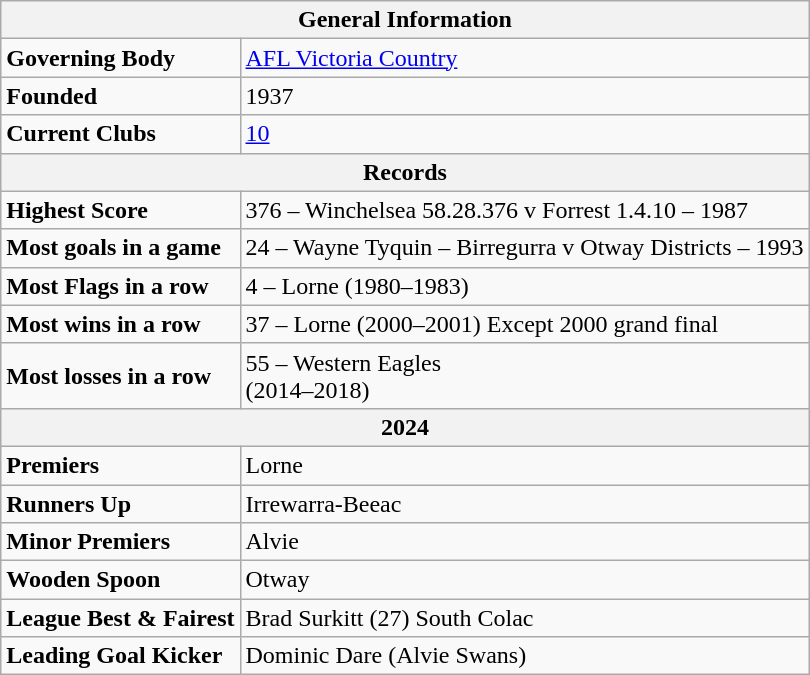<table class="wikitable">
<tr>
<th colspan="2" bgcolor="#b0c4de"><strong>General Information</strong></th>
</tr>
<tr style="vertical-align: top;">
<td><strong>Governing Body</strong></td>
<td><a href='#'>AFL Victoria Country</a></td>
</tr>
<tr style="vertical-align: top;">
<td><strong>Founded</strong></td>
<td>1937</td>
</tr>
<tr style="vertical-align: top;">
<td><strong>Current Clubs</strong></td>
<td><a href='#'>10</a></td>
</tr>
<tr>
<th colspan="2" bgcolor="#b0c4de"><strong>Records</strong></th>
</tr>
<tr style="vertical-align: top;">
<td><strong>Highest Score</strong></td>
<td>376 – Winchelsea 58.28.376 v Forrest 1.4.10 – 1987</td>
</tr>
<tr>
<td><strong>Most goals in a game</strong></td>
<td>24 – Wayne Tyquin – Birregurra v Otway Districts – 1993</td>
</tr>
<tr>
<td><strong>Most Flags in a row</strong></td>
<td>4 – Lorne (1980–1983)</td>
</tr>
<tr>
<td><strong>Most wins in a row</strong></td>
<td>37 – Lorne (2000–2001)   Except 2000 grand final</td>
</tr>
<tr>
<td><strong>Most losses in a row</strong></td>
<td>55 – Western Eagles <br>(2014–2018)</td>
</tr>
<tr>
<th colspan="2" bgcolor="#b0c4de"><strong>2024</strong></th>
</tr>
<tr style="vertical-align: top;">
<td><strong>Premiers</strong></td>
<td>Lorne</td>
</tr>
<tr>
<td><strong>Runners Up</strong></td>
<td>Irrewarra-Beeac</td>
</tr>
<tr>
<td><strong>Minor Premiers</strong></td>
<td>Alvie</td>
</tr>
<tr>
<td><strong>Wooden Spoon</strong></td>
<td>Otway</td>
</tr>
<tr>
<td><strong>League Best & Fairest</strong></td>
<td>Brad Surkitt (27) South Colac</td>
</tr>
<tr>
<td><strong>Leading Goal Kicker</strong></td>
<td>Dominic Dare (Alvie Swans)</td>
</tr>
</table>
